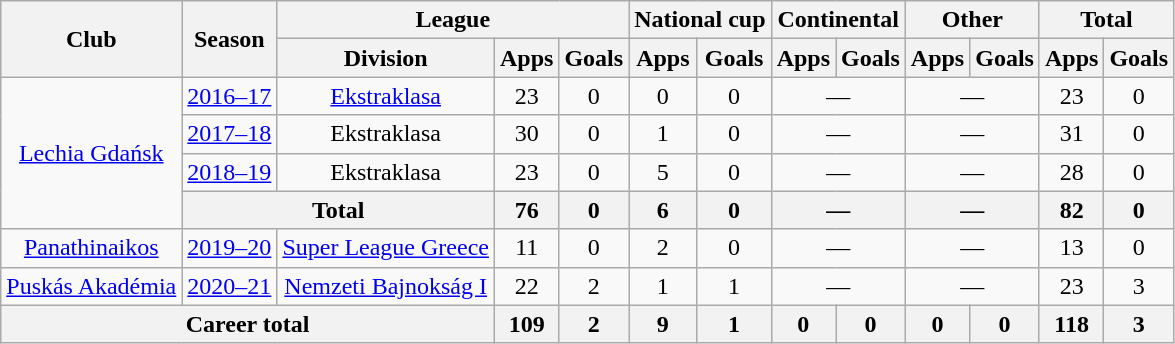<table class="wikitable" style="text-align: center;">
<tr>
<th rowspan="2">Club</th>
<th rowspan="2">Season</th>
<th colspan="3">League</th>
<th colspan="2">National cup</th>
<th colspan="2">Continental</th>
<th colspan="2">Other</th>
<th colspan="2">Total</th>
</tr>
<tr>
<th>Division</th>
<th>Apps</th>
<th>Goals</th>
<th>Apps</th>
<th>Goals</th>
<th>Apps</th>
<th>Goals</th>
<th>Apps</th>
<th>Goals</th>
<th>Apps</th>
<th>Goals</th>
</tr>
<tr>
<td rowspan="4"><a href='#'>Lechia Gdańsk</a></td>
<td><a href='#'>2016–17</a></td>
<td><a href='#'>Ekstraklasa</a></td>
<td>23</td>
<td>0</td>
<td>0</td>
<td>0</td>
<td colspan="2">—</td>
<td colspan="2">—</td>
<td>23</td>
<td>0</td>
</tr>
<tr>
<td><a href='#'>2017–18</a></td>
<td>Ekstraklasa</td>
<td>30</td>
<td>0</td>
<td>1</td>
<td>0</td>
<td colspan="2">—</td>
<td colspan="2">—</td>
<td>31</td>
<td>0</td>
</tr>
<tr>
<td><a href='#'>2018–19</a></td>
<td>Ekstraklasa</td>
<td>23</td>
<td>0</td>
<td>5</td>
<td>0</td>
<td colspan="2">—</td>
<td colspan="2">—</td>
<td>28</td>
<td>0</td>
</tr>
<tr>
<th colspan="2">Total</th>
<th>76</th>
<th>0</th>
<th>6</th>
<th>0</th>
<th colspan="2">—</th>
<th colspan="2">—</th>
<th>82</th>
<th>0</th>
</tr>
<tr>
<td><a href='#'>Panathinaikos</a></td>
<td><a href='#'>2019–20</a></td>
<td><a href='#'>Super League Greece</a></td>
<td>11</td>
<td>0</td>
<td>2</td>
<td>0</td>
<td colspan="2">—</td>
<td colspan="2">—</td>
<td>13</td>
<td>0</td>
</tr>
<tr>
<td><a href='#'>Puskás Akadémia</a></td>
<td><a href='#'>2020–21</a></td>
<td rowspan="1"><a href='#'>Nemzeti Bajnokság I</a></td>
<td>22</td>
<td>2</td>
<td>1</td>
<td>1</td>
<td colspan="2">—</td>
<td colspan="2">—</td>
<td>23</td>
<td>3</td>
</tr>
<tr>
<th colspan="3">Career total</th>
<th>109</th>
<th>2</th>
<th>9</th>
<th>1</th>
<th>0</th>
<th>0</th>
<th>0</th>
<th>0</th>
<th>118</th>
<th>3</th>
</tr>
</table>
